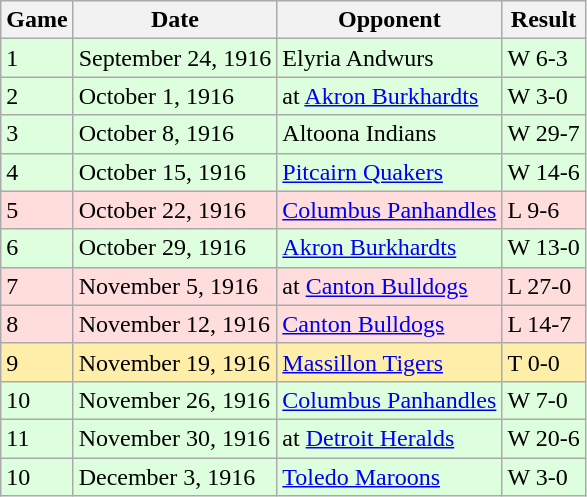<table class="wikitable">
<tr>
<th>Game</th>
<th>Date</th>
<th>Opponent</th>
<th>Result</th>
</tr>
<tr style="background: #ddffdd;">
<td>1</td>
<td>September 24, 1916</td>
<td>Elyria Andwurs</td>
<td>W 6-3</td>
</tr>
<tr style="background: #ddffdd;">
<td>2</td>
<td>October 1, 1916</td>
<td>at <a href='#'>Akron Burkhardts</a></td>
<td>W 3-0</td>
</tr>
<tr style="background: #ddffdd;">
<td>3</td>
<td>October 8, 1916</td>
<td>Altoona Indians</td>
<td>W 29-7</td>
</tr>
<tr style="background: #ddffdd;">
<td>4</td>
<td>October 15, 1916</td>
<td><a href='#'>Pitcairn Quakers</a></td>
<td>W 14-6</td>
</tr>
<tr style="background: #ffdddd;">
<td>5</td>
<td>October 22, 1916</td>
<td><a href='#'>Columbus Panhandles</a></td>
<td>L 9-6</td>
</tr>
<tr style="background: #ddffdd;">
<td>6</td>
<td>October 29, 1916</td>
<td><a href='#'>Akron Burkhardts</a></td>
<td>W 13-0</td>
</tr>
<tr style="background: #ffdddd;">
<td>7</td>
<td>November 5, 1916</td>
<td>at <a href='#'>Canton Bulldogs</a></td>
<td>L 27-0</td>
</tr>
<tr style="background: #ffdddd;">
<td>8</td>
<td>November 12, 1916</td>
<td><a href='#'>Canton Bulldogs</a></td>
<td>L 14-7</td>
</tr>
<tr style="background: #ffeeaa;">
<td>9</td>
<td>November 19, 1916</td>
<td><a href='#'>Massillon Tigers</a></td>
<td>T 0-0</td>
</tr>
<tr style="background: #ddffdd;">
<td>10</td>
<td>November 26, 1916</td>
<td><a href='#'>Columbus Panhandles</a></td>
<td>W 7-0</td>
</tr>
<tr style="background: #ddffdd;">
<td>11</td>
<td>November 30, 1916</td>
<td>at <a href='#'>Detroit Heralds</a></td>
<td>W 20-6</td>
</tr>
<tr style="background: #ddffdd;">
<td>10</td>
<td>December 3, 1916</td>
<td><a href='#'>Toledo Maroons</a></td>
<td>W 3-0</td>
</tr>
</table>
